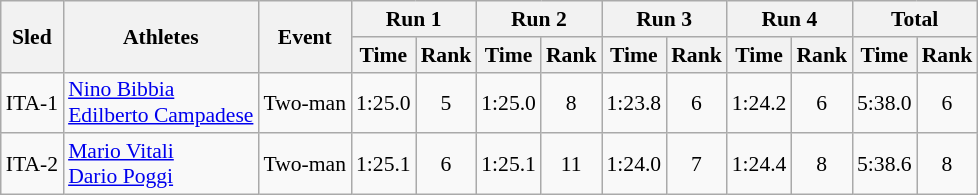<table class="wikitable" border="1" style="font-size:90%">
<tr>
<th rowspan="2">Sled</th>
<th rowspan="2">Athletes</th>
<th rowspan="2">Event</th>
<th colspan="2">Run 1</th>
<th colspan="2">Run 2</th>
<th colspan="2">Run 3</th>
<th colspan="2">Run 4</th>
<th colspan="2">Total</th>
</tr>
<tr>
<th>Time</th>
<th>Rank</th>
<th>Time</th>
<th>Rank</th>
<th>Time</th>
<th>Rank</th>
<th>Time</th>
<th>Rank</th>
<th>Time</th>
<th>Rank</th>
</tr>
<tr>
<td align="center">ITA-1</td>
<td><a href='#'>Nino Bibbia</a><br><a href='#'>Edilberto Campadese</a></td>
<td>Two-man</td>
<td align="center">1:25.0</td>
<td align="center">5</td>
<td align="center">1:25.0</td>
<td align="center">8</td>
<td align="center">1:23.8</td>
<td align="center">6</td>
<td align="center">1:24.2</td>
<td align="center">6</td>
<td align="center">5:38.0</td>
<td align="center">6</td>
</tr>
<tr>
<td align="center">ITA-2</td>
<td><a href='#'>Mario Vitali</a><br><a href='#'>Dario Poggi</a></td>
<td>Two-man</td>
<td align="center">1:25.1</td>
<td align="center">6</td>
<td align="center">1:25.1</td>
<td align="center">11</td>
<td align="center">1:24.0</td>
<td align="center">7</td>
<td align="center">1:24.4</td>
<td align="center">8</td>
<td align="center">5:38.6</td>
<td align="center">8</td>
</tr>
</table>
